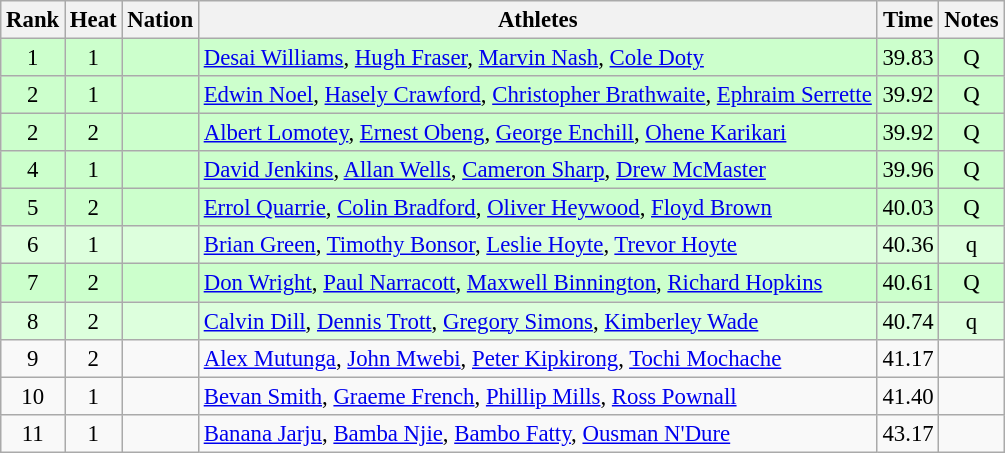<table class="wikitable sortable" style="text-align:center;font-size:95%">
<tr>
<th>Rank</th>
<th>Heat</th>
<th>Nation</th>
<th>Athletes</th>
<th>Time</th>
<th>Notes</th>
</tr>
<tr bgcolor=ccffcc>
<td>1</td>
<td>1</td>
<td align=left></td>
<td align=left><a href='#'>Desai Williams</a>, <a href='#'>Hugh Fraser</a>, <a href='#'>Marvin Nash</a>, <a href='#'>Cole Doty</a></td>
<td>39.83</td>
<td>Q</td>
</tr>
<tr bgcolor=ccffcc>
<td>2</td>
<td>1</td>
<td align=left></td>
<td align=left><a href='#'>Edwin Noel</a>, <a href='#'>Hasely Crawford</a>, <a href='#'>Christopher Brathwaite</a>, <a href='#'>Ephraim Serrette</a></td>
<td>39.92</td>
<td>Q</td>
</tr>
<tr bgcolor=ccffcc>
<td>2</td>
<td>2</td>
<td align=left></td>
<td align=left><a href='#'>Albert Lomotey</a>, <a href='#'>Ernest Obeng</a>, <a href='#'>George Enchill</a>, <a href='#'>Ohene Karikari</a></td>
<td>39.92</td>
<td>Q</td>
</tr>
<tr bgcolor=ccffcc>
<td>4</td>
<td>1</td>
<td align=left></td>
<td align=left><a href='#'>David Jenkins</a>, <a href='#'>Allan Wells</a>, <a href='#'>Cameron Sharp</a>, <a href='#'>Drew McMaster</a></td>
<td>39.96</td>
<td>Q</td>
</tr>
<tr bgcolor=ccffcc>
<td>5</td>
<td>2</td>
<td align=left></td>
<td align=left><a href='#'>Errol Quarrie</a>, <a href='#'>Colin Bradford</a>, <a href='#'>Oliver Heywood</a>, <a href='#'>Floyd Brown</a></td>
<td>40.03</td>
<td>Q</td>
</tr>
<tr bgcolor=ddffdd>
<td>6</td>
<td>1</td>
<td align=left></td>
<td align=left><a href='#'>Brian Green</a>, <a href='#'>Timothy Bonsor</a>, <a href='#'>Leslie Hoyte</a>, <a href='#'>Trevor Hoyte</a></td>
<td>40.36</td>
<td>q</td>
</tr>
<tr bgcolor=ccffcc>
<td>7</td>
<td>2</td>
<td align=left></td>
<td align=left><a href='#'>Don Wright</a>, <a href='#'>Paul Narracott</a>, <a href='#'>Maxwell Binnington</a>, <a href='#'>Richard Hopkins</a></td>
<td>40.61</td>
<td>Q</td>
</tr>
<tr bgcolor=ddffdd>
<td>8</td>
<td>2</td>
<td align=left></td>
<td align=left><a href='#'>Calvin Dill</a>, <a href='#'>Dennis Trott</a>, <a href='#'>Gregory Simons</a>, <a href='#'>Kimberley Wade</a></td>
<td>40.74</td>
<td>q</td>
</tr>
<tr>
<td>9</td>
<td>2</td>
<td align=left></td>
<td align=left><a href='#'>Alex Mutunga</a>, <a href='#'>John Mwebi</a>, <a href='#'>Peter Kipkirong</a>, <a href='#'>Tochi Mochache</a></td>
<td>41.17</td>
<td></td>
</tr>
<tr>
<td>10</td>
<td>1</td>
<td align=left></td>
<td align=left><a href='#'>Bevan Smith</a>, <a href='#'>Graeme French</a>, <a href='#'>Phillip Mills</a>, <a href='#'>Ross Pownall</a></td>
<td>41.40</td>
<td></td>
</tr>
<tr>
<td>11</td>
<td>1</td>
<td align=left></td>
<td align=left><a href='#'>Banana Jarju</a>, <a href='#'>Bamba Njie</a>, <a href='#'>Bambo Fatty</a>, <a href='#'>Ousman N'Dure</a></td>
<td>43.17</td>
<td></td>
</tr>
</table>
